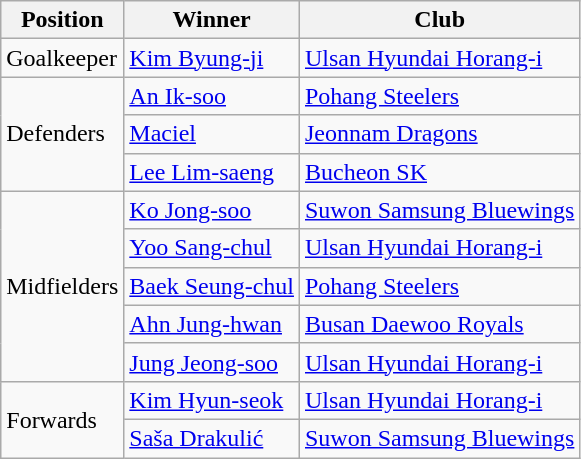<table class="wikitable">
<tr>
<th>Position</th>
<th>Winner</th>
<th>Club</th>
</tr>
<tr>
<td>Goalkeeper</td>
<td> <a href='#'>Kim Byung-ji</a></td>
<td><a href='#'>Ulsan Hyundai Horang-i</a></td>
</tr>
<tr>
<td rowspan="3">Defenders</td>
<td> <a href='#'>An Ik-soo</a></td>
<td><a href='#'>Pohang Steelers</a></td>
</tr>
<tr>
<td> <a href='#'>Maciel</a></td>
<td><a href='#'>Jeonnam Dragons</a></td>
</tr>
<tr>
<td> <a href='#'>Lee Lim-saeng</a></td>
<td><a href='#'>Bucheon SK</a></td>
</tr>
<tr>
<td rowspan="5">Midfielders</td>
<td> <a href='#'>Ko Jong-soo</a></td>
<td><a href='#'>Suwon Samsung Bluewings</a></td>
</tr>
<tr>
<td> <a href='#'>Yoo Sang-chul</a></td>
<td><a href='#'>Ulsan Hyundai Horang-i</a></td>
</tr>
<tr>
<td> <a href='#'>Baek Seung-chul</a></td>
<td><a href='#'>Pohang Steelers</a></td>
</tr>
<tr>
<td> <a href='#'>Ahn Jung-hwan</a></td>
<td><a href='#'>Busan Daewoo Royals</a></td>
</tr>
<tr>
<td> <a href='#'>Jung Jeong-soo</a></td>
<td><a href='#'>Ulsan Hyundai Horang-i</a></td>
</tr>
<tr>
<td rowspan="2">Forwards</td>
<td> <a href='#'>Kim Hyun-seok</a></td>
<td><a href='#'>Ulsan Hyundai Horang-i</a></td>
</tr>
<tr>
<td> <a href='#'>Saša Drakulić</a></td>
<td><a href='#'>Suwon Samsung Bluewings</a></td>
</tr>
</table>
